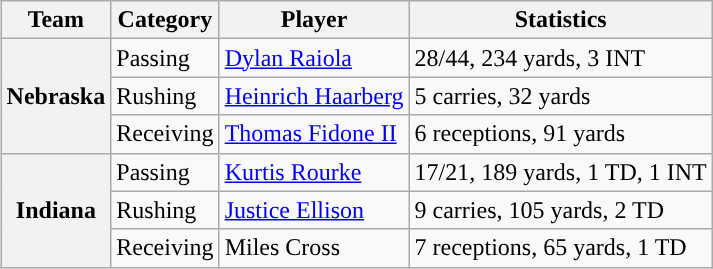<table class="wikitable" style="float:right">
<tr>
<th>Team</th>
<th>Category</th>
<th>Player</th>
<th>Statistics</th>
</tr>
<tr>
<th rowspan=3>Nebraska</th>
<td>Passing</td>
<td><a href='#'>Dylan Raiola</a></td>
<td>28/44, 234 yards, 3 INT</td>
</tr>
<tr>
<td>Rushing</td>
<td><a href='#'>Heinrich Haarberg</a></td>
<td>5 carries, 32 yards</td>
</tr>
<tr>
<td>Receiving</td>
<td><a href='#'>Thomas Fidone II</a></td>
<td>6 receptions, 91 yards</td>
</tr>
<tr>
<th rowspan=3>Indiana</th>
<td>Passing</td>
<td><a href='#'>Kurtis Rourke</a></td>
<td>17/21, 189 yards, 1 TD, 1 INT</td>
</tr>
<tr>
<td>Rushing</td>
<td><a href='#'>Justice Ellison</a></td>
<td>9 carries, 105 yards, 2 TD</td>
</tr>
<tr>
<td>Receiving</td>
<td>Miles Cross</td>
<td>7 receptions, 65 yards, 1 TD</td>
</tr>
</table>
